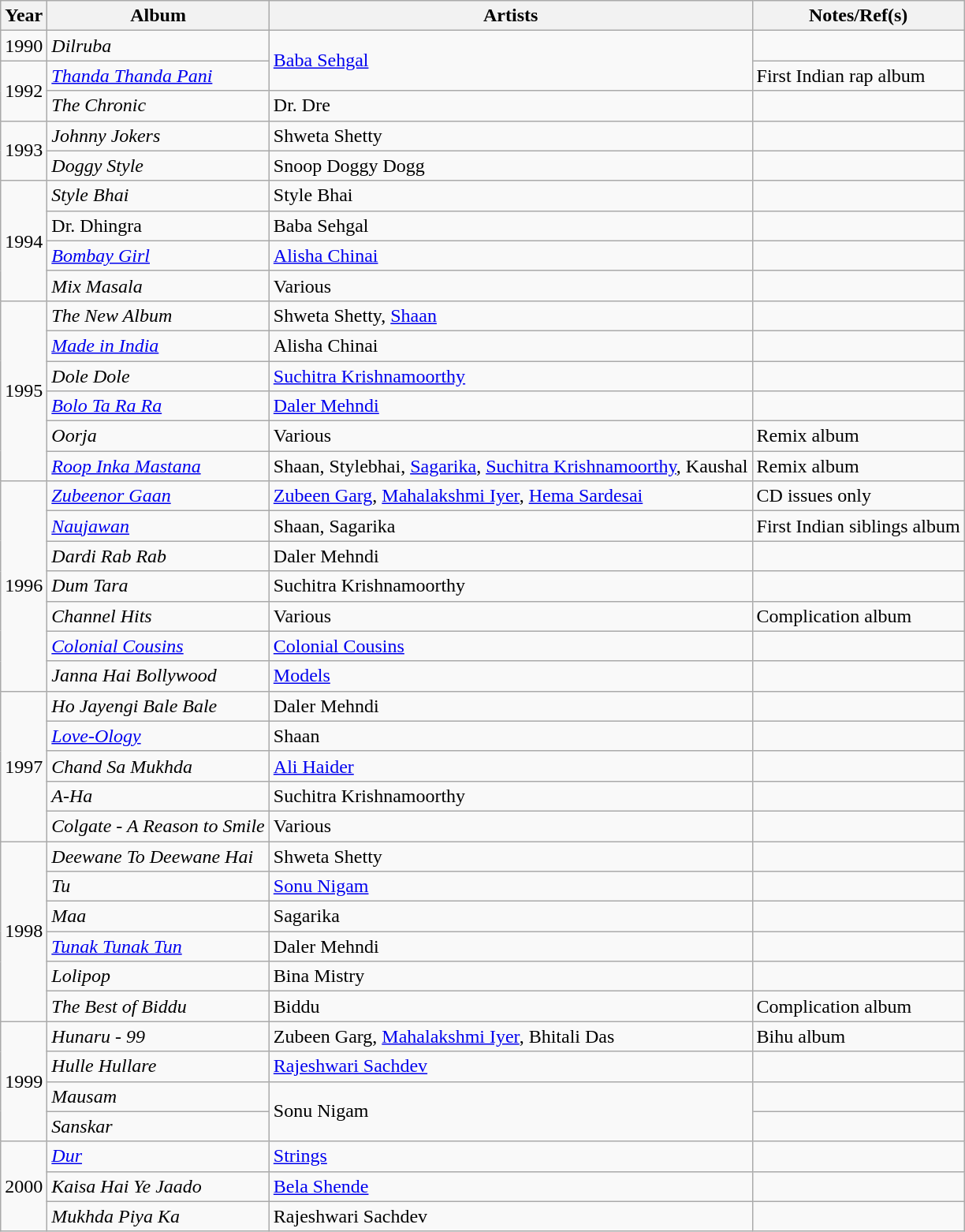<table class="wikitable sortable">
<tr>
<th>Year</th>
<th>Album</th>
<th>Artists</th>
<th>Notes/Ref(s)</th>
</tr>
<tr>
<td>1990</td>
<td><em>Dilruba</em></td>
<td rowspan="2"><a href='#'>Baba Sehgal</a></td>
<td></td>
</tr>
<tr>
<td rowspan="2">1992</td>
<td><em><a href='#'>Thanda Thanda Pani</a></em></td>
<td>First Indian rap album </td>
</tr>
<tr>
<td><em>The Chronic</em></td>
<td>Dr. Dre</td>
<td></td>
</tr>
<tr>
<td rowspan="2">1993</td>
<td><em>Johnny Jokers</em></td>
<td>Shweta Shetty</td>
<td></td>
</tr>
<tr>
<td><em>Doggy Style</em></td>
<td>Snoop Doggy Dogg</td>
<td></td>
</tr>
<tr>
<td rowspan="4">1994</td>
<td><em>Style Bhai</em></td>
<td>Style Bhai</td>
<td></td>
</tr>
<tr>
<td>Dr. Dhingra</td>
<td>Baba Sehgal</td>
<td></td>
</tr>
<tr>
<td><em><a href='#'>Bombay Girl</a></em></td>
<td><a href='#'>Alisha Chinai</a></td>
<td></td>
</tr>
<tr>
<td><em>Mix Masala</em></td>
<td>Various</td>
<td></td>
</tr>
<tr>
<td rowspan ="6">1995</td>
<td><em>The New Album</em></td>
<td>Shweta Shetty, <a href='#'>Shaan</a></td>
<td></td>
</tr>
<tr>
<td><em><a href='#'>Made in India</a></em></td>
<td>Alisha Chinai</td>
<td></td>
</tr>
<tr>
<td><em>Dole Dole</em></td>
<td><a href='#'>Suchitra Krishnamoorthy</a></td>
<td></td>
</tr>
<tr>
<td><em><a href='#'>Bolo Ta Ra Ra</a></em></td>
<td><a href='#'>Daler Mehndi</a></td>
<td></td>
</tr>
<tr>
<td><em>Oorja</em></td>
<td>Various</td>
<td>Remix album</td>
</tr>
<tr>
<td><em><a href='#'>Roop Inka Mastana</a></em></td>
<td>Shaan, Stylebhai, <a href='#'>Sagarika</a>, <a href='#'>Suchitra Krishnamoorthy</a>, Kaushal</td>
<td>Remix album</td>
</tr>
<tr>
<td rowspan="7">1996</td>
<td><em><a href='#'>Zubeenor Gaan</a></em></td>
<td><a href='#'>Zubeen Garg</a>, <a href='#'>Mahalakshmi Iyer</a>, <a href='#'>Hema Sardesai</a></td>
<td>CD issues only</td>
</tr>
<tr>
<td><em><a href='#'>Naujawan</a></em></td>
<td>Shaan, Sagarika</td>
<td>First Indian siblings album</td>
</tr>
<tr>
<td><em>Dardi Rab Rab</em></td>
<td>Daler Mehndi</td>
<td></td>
</tr>
<tr>
<td><em>Dum Tara</em></td>
<td>Suchitra Krishnamoorthy</td>
<td></td>
</tr>
<tr>
<td><em>Channel Hits</em></td>
<td>Various</td>
<td>Complication album</td>
</tr>
<tr>
<td><em><a href='#'>Colonial Cousins</a></em></td>
<td><a href='#'>Colonial Cousins</a></td>
<td></td>
</tr>
<tr>
<td><em>Janna Hai Bollywood</em></td>
<td><a href='#'>Models</a></td>
<td></td>
</tr>
<tr>
<td rowspan="5">1997</td>
<td><em>Ho Jayengi Bale Bale</em></td>
<td>Daler Mehndi</td>
<td></td>
</tr>
<tr>
<td><em><a href='#'>Love-Ology</a></em></td>
<td>Shaan</td>
<td></td>
</tr>
<tr>
<td><em>Chand Sa Mukhda</em></td>
<td><a href='#'>Ali Haider</a></td>
<td></td>
</tr>
<tr>
<td><em>A-Ha</em></td>
<td>Suchitra Krishnamoorthy</td>
<td></td>
</tr>
<tr>
<td><em>Colgate - A Reason to Smile</em></td>
<td>Various</td>
<td></td>
</tr>
<tr>
<td rowspan="6">1998</td>
<td><em>Deewane To Deewane Hai</em></td>
<td>Shweta Shetty</td>
<td></td>
</tr>
<tr>
<td><em>Tu</em></td>
<td><a href='#'>Sonu Nigam</a></td>
<td></td>
</tr>
<tr>
<td><em>Maa</em></td>
<td>Sagarika</td>
<td></td>
</tr>
<tr>
<td><em><a href='#'>Tunak Tunak Tun</a></em></td>
<td>Daler Mehndi</td>
<td></td>
</tr>
<tr>
<td><em>Lolipop</em></td>
<td>Bina Mistry</td>
<td></td>
</tr>
<tr>
<td><em>The Best of Biddu</em></td>
<td>Biddu</td>
<td>Complication album</td>
</tr>
<tr>
<td rowspan="4">1999</td>
<td><em>Hunaru - 99</em></td>
<td>Zubeen Garg, <a href='#'>Mahalakshmi Iyer</a>, Bhitali Das</td>
<td>Bihu album</td>
</tr>
<tr>
<td><em>Hulle Hullare</em></td>
<td><a href='#'>Rajeshwari Sachdev</a></td>
<td></td>
</tr>
<tr>
<td><em>Mausam</em></td>
<td rowspan="2">Sonu Nigam</td>
<td></td>
</tr>
<tr>
<td><em>Sanskar</em></td>
<td></td>
</tr>
<tr>
<td rowspan="3">2000</td>
<td><em><a href='#'>Dur</a></em></td>
<td><a href='#'>Strings</a></td>
<td></td>
</tr>
<tr>
<td><em>Kaisa Hai Ye Jaado</em></td>
<td><a href='#'>Bela Shende</a></td>
<td></td>
</tr>
<tr>
<td><em>Mukhda Piya Ka</em></td>
<td>Rajeshwari Sachdev</td>
<td></td>
</tr>
</table>
